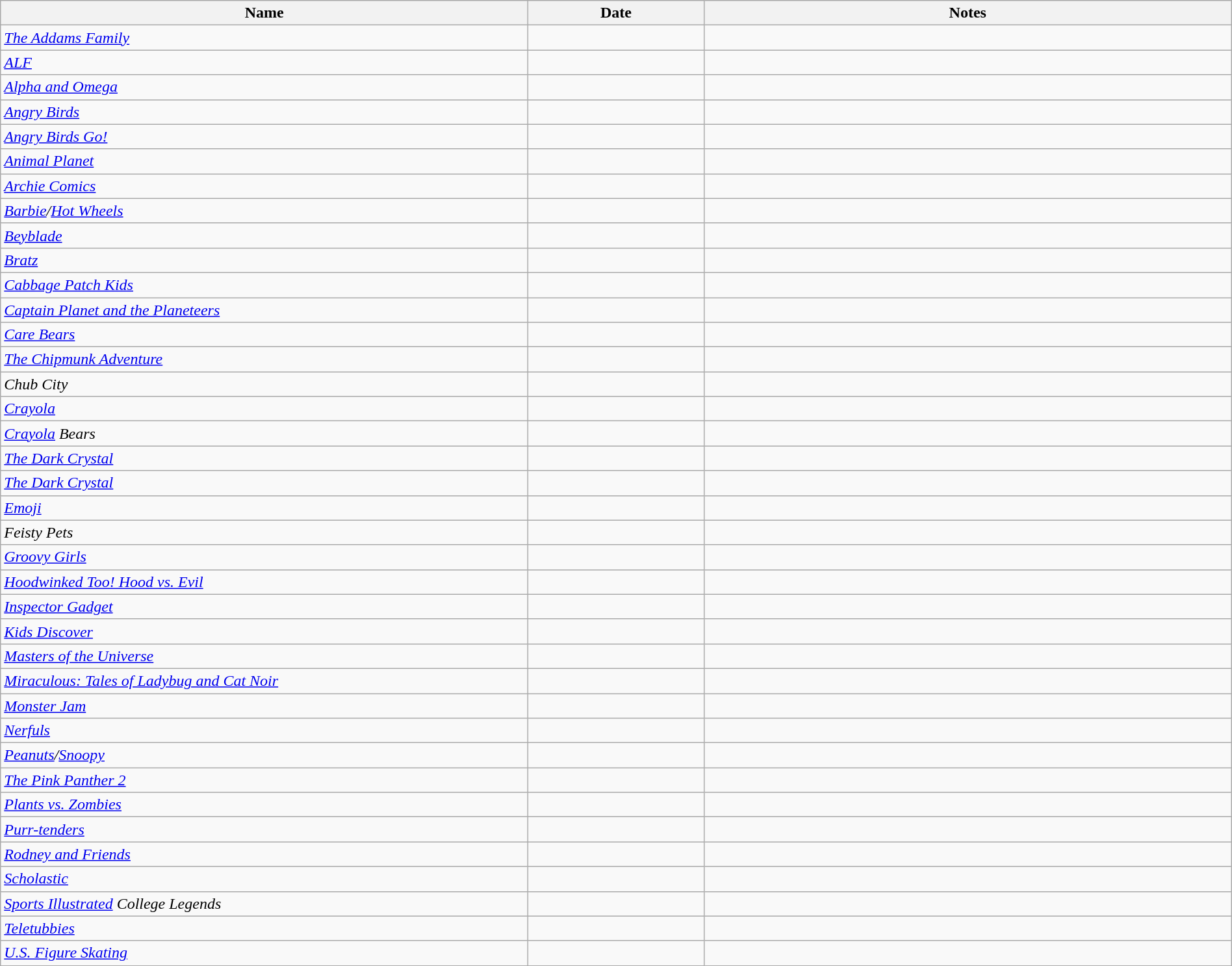<table class="wikitable sortable" style="margin:left; text-align: left; width:100%;">
<tr>
<th width=30%>Name</th>
<th width=10%>Date</th>
<th width=30% class="unsortable">Notes</th>
</tr>
<tr>
<td style="font-style:italic;"><a href='#'>The Addams Family</a></td>
<td style="text-align:center;"></td>
<td></td>
</tr>
<tr>
<td style="font-style:italic;"><a href='#'>ALF</a></td>
<td style="text-align:center;"></td>
<td></td>
</tr>
<tr>
<td style="font-style:italic;"><a href='#'>Alpha and Omega</a></td>
<td style="text-align:center;"></td>
<td></td>
</tr>
<tr>
<td style="font-style:italic;"><a href='#'>Angry Birds</a></td>
<td style="text-align:center;"></td>
<td></td>
</tr>
<tr>
<td style="font-style:italic;"><a href='#'>Angry Birds Go!</a></td>
<td style="text-align:center;"></td>
<td></td>
</tr>
<tr>
<td style="font-style:italic;"><a href='#'>Animal Planet</a></td>
<td style="text-align:center;"></td>
<td></td>
</tr>
<tr>
<td style="font-style:italic;"><a href='#'>Archie Comics</a></td>
<td style="text-align:center;"></td>
<td></td>
</tr>
<tr>
<td style="font-style:italic;"><a href='#'>Barbie</a>/<a href='#'>Hot Wheels</a></td>
<td style="text-align:center;"></td>
<td></td>
</tr>
<tr>
<td style="font-style:italic;"><a href='#'>Beyblade</a></td>
<td style="text-align:center;"></td>
<td></td>
</tr>
<tr>
<td style="font-style:italic;"><a href='#'>Bratz</a></td>
<td style="text-align:center;"></td>
<td></td>
</tr>
<tr>
<td style="font-style:italic;"><a href='#'>Cabbage Patch Kids</a></td>
<td style="text-align:center;"></td>
<td></td>
</tr>
<tr>
<td style="font-style:italic;"><a href='#'>Captain Planet and the Planeteers</a></td>
<td style="text-align:center;"></td>
<td></td>
</tr>
<tr>
<td style="font-style:italic;"><a href='#'>Care Bears</a></td>
<td style="text-align:center;"></td>
<td></td>
</tr>
<tr>
<td style="font-style:italic;"><a href='#'>The Chipmunk Adventure</a></td>
<td style="text-align:center;"></td>
<td></td>
</tr>
<tr>
<td style="font-style:italic;">Chub City</td>
<td style="text-align:center;"></td>
<td></td>
</tr>
<tr>
<td style="font-style:italic;"><a href='#'>Crayola</a></td>
<td style="text-align:center;"></td>
<td></td>
</tr>
<tr>
<td style="font-style:italic;"><a href='#'>Crayola</a> Bears</td>
<td style="text-align:center;"></td>
<td></td>
</tr>
<tr>
<td style="font-style:italic;"><a href='#'>The Dark Crystal</a></td>
<td style="text-align:center;"></td>
<td></td>
</tr>
<tr>
<td style="font-style:italic;"><a href='#'>The Dark Crystal</a></td>
<td style="text-align:center;"></td>
<td></td>
</tr>
<tr>
<td style="font-style:italic;"><a href='#'>Emoji</a></td>
<td style="text-align:center;"><br></td>
<td></td>
</tr>
<tr>
<td style="font-style:italic;">Feisty Pets</td>
<td style="text-align:center;"></td>
<td></td>
</tr>
<tr>
<td style="font-style:italic;"><a href='#'>Groovy Girls</a></td>
<td style="text-align:center;"></td>
<td></td>
</tr>
<tr>
<td style="font-style:italic;"><a href='#'>Hoodwinked Too! Hood vs. Evil</a></td>
<td style="text-align:center;"></td>
<td></td>
</tr>
<tr>
<td style="font-style:italic;"><a href='#'>Inspector Gadget</a></td>
<td style="text-align:center;"></td>
<td></td>
</tr>
<tr>
<td style="font-style:italic;"><a href='#'>Kids Discover</a></td>
<td style="text-align:center;"></td>
<td></td>
</tr>
<tr>
<td style="font-style:italic;"><a href='#'>Masters of the Universe</a></td>
<td style="text-align:center;"></td>
<td></td>
</tr>
<tr>
<td style="font-style:italic;"><a href='#'>Miraculous: Tales of Ladybug and Cat Noir</a></td>
<td style="text-align:center;"></td>
<td></td>
</tr>
<tr>
<td style="font-style:italic;"><a href='#'>Monster Jam</a></td>
<td style="text-align:center;"></td>
<td></td>
</tr>
<tr>
<td style="font-style:italic;"><a href='#'>Nerfuls</a></td>
<td style="text-align:center;"></td>
<td></td>
</tr>
<tr>
<td style="font-style:italic;"><a href='#'>Peanuts</a>/<a href='#'>Snoopy</a></td>
<td style="text-align:center;"></td>
<td></td>
</tr>
<tr>
<td style="font-style:italic;"><a href='#'>The Pink Panther 2</a></td>
<td style="text-align:center;"></td>
<td></td>
</tr>
<tr>
<td style="font-style:italic;"><a href='#'>Plants vs. Zombies</a></td>
<td style="text-align:center;"></td>
<td></td>
</tr>
<tr>
<td style="font-style:italic;"><a href='#'>Purr-tenders</a></td>
<td style="text-align:center;"></td>
<td></td>
</tr>
<tr>
<td style="font-style:italic;"><a href='#'>Rodney and Friends</a></td>
<td style="text-align:center;"></td>
<td></td>
</tr>
<tr>
<td style="font-style:italic;"><a href='#'>Scholastic</a></td>
<td style="text-align:center;"></td>
<td></td>
</tr>
<tr>
<td style="font-style:italic;"><a href='#'>Sports Illustrated</a> College Legends</td>
<td style="text-align:center;"></td>
<td></td>
</tr>
<tr>
<td style="font-style:italic;"><a href='#'>Teletubbies</a></td>
<td style="text-align:center;"></td>
<td></td>
</tr>
<tr>
<td style="font-style:italic;"><a href='#'>U.S. Figure Skating</a></td>
<td style="text-align:center;"></td>
<td></td>
</tr>
</table>
